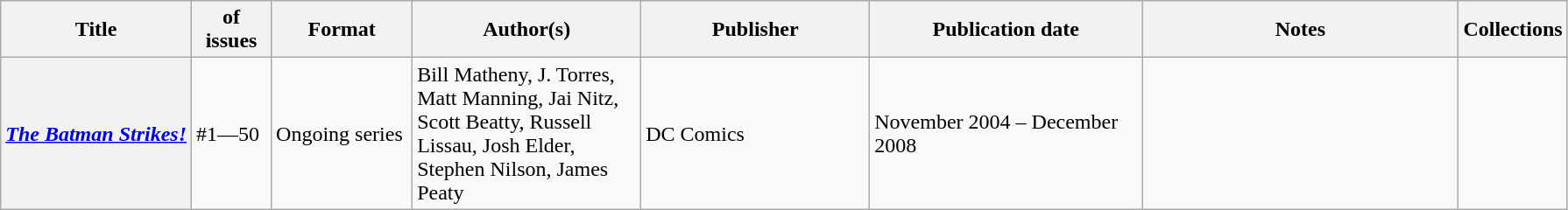<table class="wikitable">
<tr>
<th>Title</th>
<th style="width:40pt"> of issues</th>
<th style="width:75pt">Format</th>
<th style="width:125pt">Author(s)</th>
<th style="width:125pt">Publisher</th>
<th style="width:150pt">Publication date</th>
<th style="width:175pt">Notes</th>
<th>Collections</th>
</tr>
<tr>
<th><em><a href='#'>The Batman Strikes!</a></em></th>
<td>#1—50</td>
<td>Ongoing series</td>
<td>Bill Matheny, J. Torres, Matt Manning, Jai Nitz, Scott Beatty, Russell Lissau, Josh Elder, Stephen Nilson, James Peaty</td>
<td>DC Comics</td>
<td>November 2004 – December 2008</td>
<td></td>
<td></td>
</tr>
</table>
